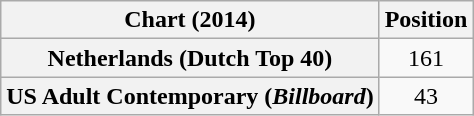<table class="wikitable sortable plainrowheaders" style="text-align:center">
<tr>
<th scope="col">Chart (2014)</th>
<th scope="col">Position</th>
</tr>
<tr>
<th scope="row">Netherlands (Dutch Top 40)</th>
<td>161</td>
</tr>
<tr>
<th scope="row">US Adult Contemporary (<em>Billboard</em>)</th>
<td>43</td>
</tr>
</table>
